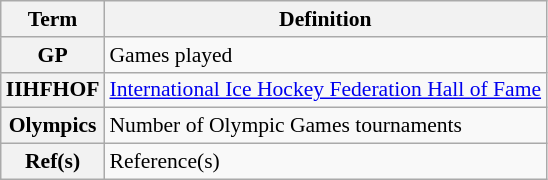<table class="wikitable" style="font-size:90%;">
<tr>
<th scope="col">Term</th>
<th scope="col">Definition</th>
</tr>
<tr>
<th scope="row">GP</th>
<td>Games played</td>
</tr>
<tr>
<th scope="row">IIHFHOF</th>
<td><a href='#'>International Ice Hockey Federation Hall of Fame</a></td>
</tr>
<tr>
<th scope="row">Olympics</th>
<td>Number of Olympic Games tournaments</td>
</tr>
<tr>
<th scope="row">Ref(s)</th>
<td>Reference(s)</td>
</tr>
</table>
